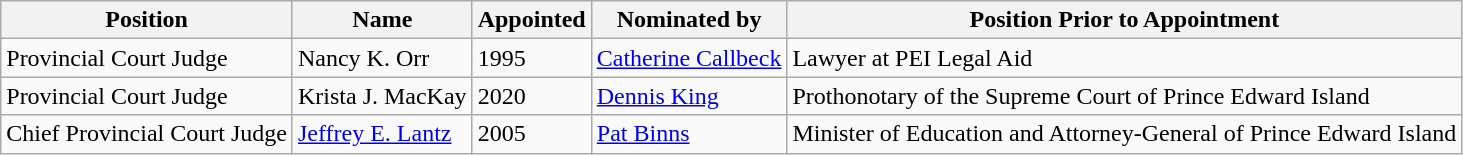<table class="wikitable">
<tr>
<th>Position</th>
<th>Name</th>
<th>Appointed</th>
<th>Nominated by</th>
<th>Position Prior to Appointment</th>
</tr>
<tr>
<td>Provincial Court Judge</td>
<td>Nancy K. Orr</td>
<td>1995</td>
<td><a href='#'>Catherine Callbeck</a></td>
<td>Lawyer at PEI Legal Aid</td>
</tr>
<tr>
<td>Provincial Court Judge</td>
<td>Krista J. MacKay</td>
<td>2020</td>
<td><a href='#'>Dennis King</a></td>
<td>Prothonotary of the Supreme Court of Prince Edward Island</td>
</tr>
<tr>
<td>Chief Provincial Court Judge</td>
<td><a href='#'>Jeffrey E. Lantz</a></td>
<td>2005</td>
<td><a href='#'>Pat Binns</a></td>
<td>Minister of Education and Attorney-General of Prince Edward Island</td>
</tr>
</table>
